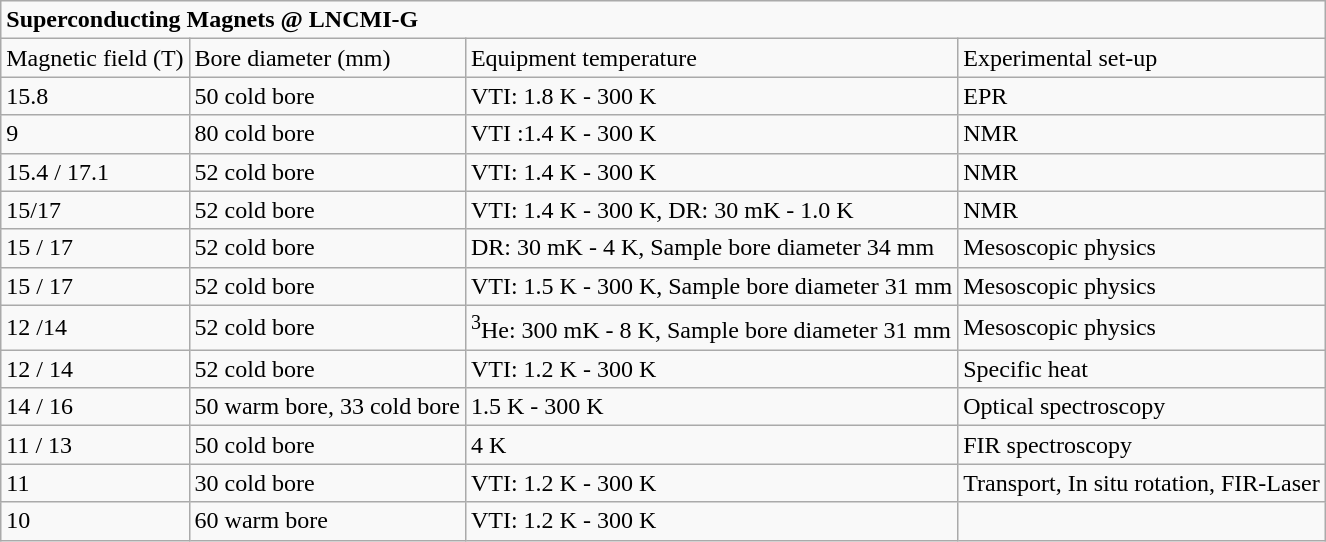<table class="wikitable">
<tr>
<td colspan="4"><strong>Superconducting Magnets @ LNCMI-G</strong></td>
</tr>
<tr>
<td>Magnetic field (T)</td>
<td>Bore  diameter (mm)</td>
<td>Equipment  temperature</td>
<td>Experimental  set-up</td>
</tr>
<tr>
<td>15.8</td>
<td>50 cold bore</td>
<td>VTI: 1.8 K - 300 K</td>
<td>EPR</td>
</tr>
<tr>
<td>9</td>
<td>80  cold bore</td>
<td>VTI  :1.4 K - 300 K</td>
<td>NMR</td>
</tr>
<tr>
<td>15.4 / 17.1</td>
<td>52  cold bore</td>
<td>VTI:  1.4 K - 300 K</td>
<td>NMR</td>
</tr>
<tr>
<td>15/17</td>
<td>52  cold bore</td>
<td>VTI:  1.4 K - 300 K, DR: 30 mK - 1.0 K</td>
<td>NMR</td>
</tr>
<tr>
<td>15 / 17</td>
<td>52  cold bore</td>
<td>DR:  30 mK - 4 K, Sample bore diameter 34 mm</td>
<td>Mesoscopic  physics</td>
</tr>
<tr>
<td>15 / 17</td>
<td>52  cold bore</td>
<td>VTI:  1.5 K - 300 K, Sample bore diameter 31 mm</td>
<td>Mesoscopic  physics</td>
</tr>
<tr>
<td>12 /14</td>
<td>52  cold bore</td>
<td><sup>3</sup>He: 300 mK - 8 K, Sample bore diameter 31 mm</td>
<td>Mesoscopic  physics</td>
</tr>
<tr>
<td>12 / 14</td>
<td>52  cold bore</td>
<td>VTI:  1.2 K - 300 K</td>
<td>Specific  heat</td>
</tr>
<tr>
<td>14 / 16</td>
<td>50 warm bore, 33 cold  bore</td>
<td>1.5  K - 300 K</td>
<td>Optical  spectroscopy</td>
</tr>
<tr>
<td>11 / 13</td>
<td>50  cold bore</td>
<td>4  K</td>
<td>FIR  spectroscopy</td>
</tr>
<tr>
<td>11</td>
<td>30  cold bore</td>
<td>VTI:  1.2 K - 300 K</td>
<td>Transport,  In situ rotation, FIR-Laser</td>
</tr>
<tr>
<td>10</td>
<td>60  warm bore</td>
<td>VTI:  1.2 K - 300 K</td>
<td></td>
</tr>
</table>
